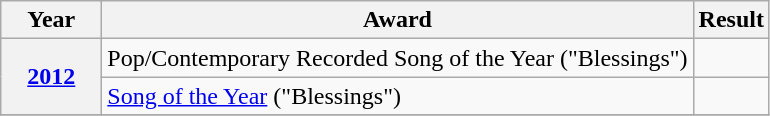<table class="wikitable">
<tr>
<th style="width:60px;">Year</th>
<th>Award</th>
<th>Result</th>
</tr>
<tr>
<th rowspan="2"><a href='#'>2012</a></th>
<td>Pop/Contemporary Recorded Song of the Year ("Blessings")</td>
<td></td>
</tr>
<tr>
<td><a href='#'>Song of the Year</a> ("Blessings")</td>
<td></td>
</tr>
<tr>
</tr>
</table>
